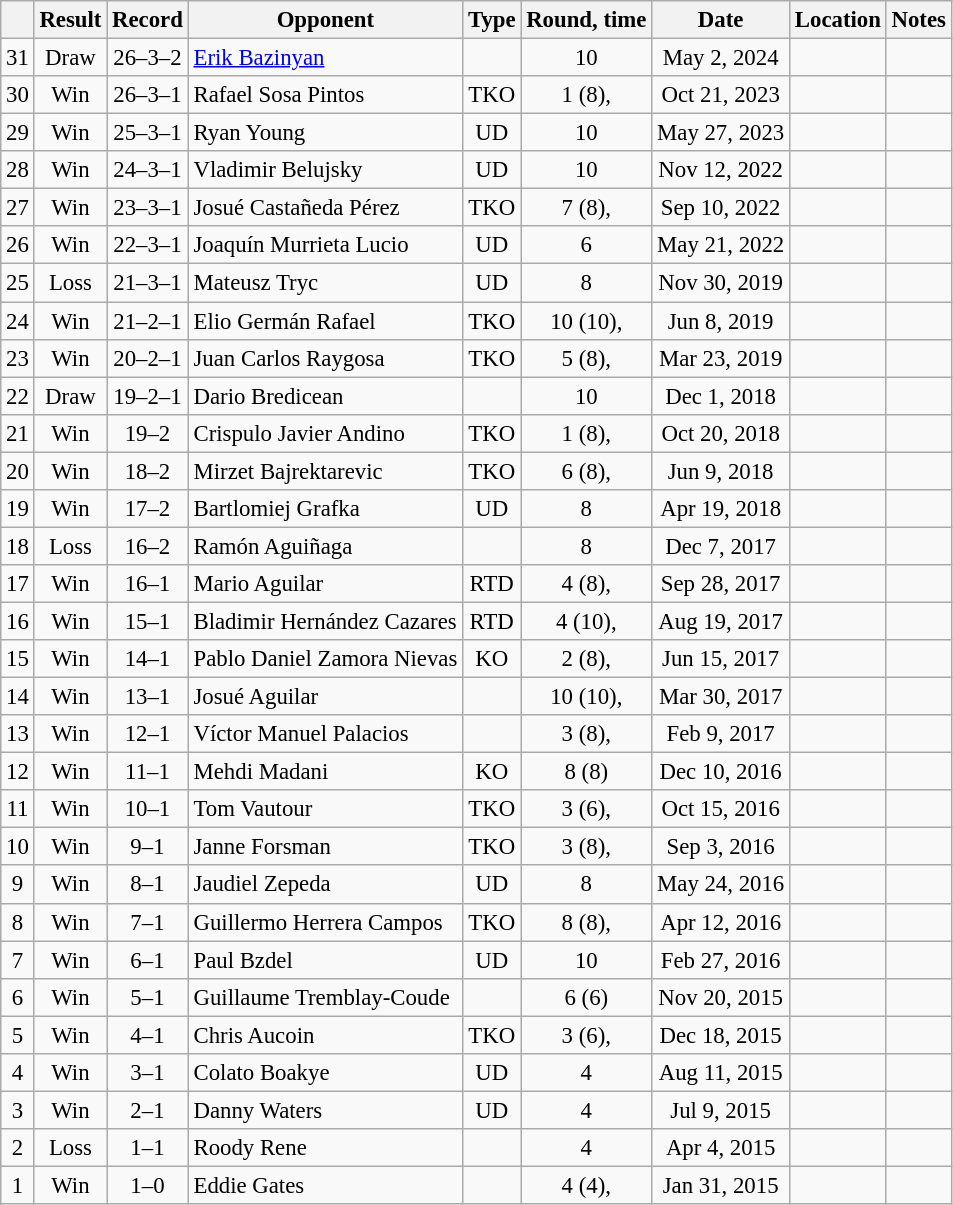<table class="wikitable" style="text-align:center; font-size:95%">
<tr>
<th></th>
<th>Result</th>
<th>Record</th>
<th>Opponent</th>
<th>Type</th>
<th>Round, time</th>
<th>Date</th>
<th>Location</th>
<th>Notes</th>
</tr>
<tr>
<td>31</td>
<td>Draw</td>
<td>26–3–2</td>
<td align=left> <a href='#'>Erik Bazinyan</a></td>
<td></td>
<td>10</td>
<td>May 2, 2024</td>
<td align=left></td>
<td align=left></td>
</tr>
<tr>
<td>30</td>
<td>Win</td>
<td>26–3–1</td>
<td style="text-align:left;"> Rafael Sosa Pintos</td>
<td>TKO</td>
<td>1 (8), </td>
<td>Oct 21, 2023</td>
<td style="text-align:left;"> </td>
<td></td>
</tr>
<tr>
<td>29</td>
<td>Win</td>
<td>25–3–1</td>
<td style="text-align:left;"> Ryan Young</td>
<td>UD</td>
<td>10</td>
<td>May 27, 2023</td>
<td style="text-align:left;"> </td>
<td></td>
</tr>
<tr>
<td>28</td>
<td>Win</td>
<td>24–3–1</td>
<td style="text-align:left;"> Vladimir Belujsky</td>
<td>UD</td>
<td>10</td>
<td>Nov 12, 2022</td>
<td style="text-align:left;"> </td>
<td></td>
</tr>
<tr>
<td>27</td>
<td>Win</td>
<td>23–3–1</td>
<td style="text-align:left;"> Josué Castañeda Pérez</td>
<td>TKO</td>
<td>7 (8), </td>
<td>Sep 10, 2022</td>
<td style="text-align:left;"> </td>
<td></td>
</tr>
<tr>
<td>26</td>
<td>Win</td>
<td>22–3–1</td>
<td style="text-align:left;"> Joaquín Murrieta Lucio</td>
<td>UD</td>
<td>6</td>
<td>May 21, 2022</td>
<td style="text-align:left;"> </td>
<td></td>
</tr>
<tr>
<td>25</td>
<td>Loss</td>
<td>21–3–1</td>
<td style="text-align:left;"> Mateusz Tryc</td>
<td>UD</td>
<td>8</td>
<td>Nov 30, 2019</td>
<td style="text-align:left;"> </td>
<td></td>
</tr>
<tr>
<td>24</td>
<td>Win</td>
<td>21–2–1</td>
<td style="text-align:left;"> Elio Germán Rafael</td>
<td>TKO</td>
<td>10 (10), </td>
<td>Jun 8, 2019</td>
<td style="text-align:left;"> </td>
<td style="text-align:left;"></td>
</tr>
<tr>
<td>23</td>
<td>Win</td>
<td>20–2–1</td>
<td style="text-align:left;"> Juan Carlos Raygosa</td>
<td>TKO</td>
<td>5 (8), </td>
<td>Mar 23, 2019</td>
<td style="text-align:left;"> </td>
<td></td>
</tr>
<tr>
<td>22</td>
<td>Draw</td>
<td>19–2–1</td>
<td style="text-align:left;"> Dario Bredicean</td>
<td></td>
<td>10</td>
<td>Dec 1, 2018</td>
<td style="text-align:left;"> </td>
<td style="text-align:left;"></td>
</tr>
<tr>
<td>21</td>
<td>Win</td>
<td>19–2</td>
<td style="text-align:left;"> Crispulo Javier Andino</td>
<td>TKO</td>
<td>1 (8), </td>
<td>Oct 20, 2018</td>
<td style="text-align:left;"> </td>
<td></td>
</tr>
<tr>
<td>20</td>
<td>Win</td>
<td>18–2</td>
<td style="text-align:left;"> Mirzet Bajrektarevic</td>
<td>TKO</td>
<td>6 (8), </td>
<td>Jun 9, 2018</td>
<td style="text-align:left;"> </td>
<td></td>
</tr>
<tr>
<td>19</td>
<td>Win</td>
<td>17–2</td>
<td style="text-align:left;"> Bartlomiej Grafka</td>
<td>UD</td>
<td>8</td>
<td>Apr 19, 2018</td>
<td style="text-align:left;"> </td>
<td></td>
</tr>
<tr>
<td>18</td>
<td>Loss</td>
<td>16–2</td>
<td style="text-align:left;"> Ramón Aguiñaga</td>
<td></td>
<td>8</td>
<td>Dec 7, 2017</td>
<td style="text-align:left;"> </td>
<td></td>
</tr>
<tr>
<td>17</td>
<td>Win</td>
<td>16–1</td>
<td style="text-align:left;"> Mario Aguilar</td>
<td>RTD</td>
<td>4 (8), </td>
<td>Sep 28, 2017</td>
<td style="text-align:left;"> </td>
<td></td>
</tr>
<tr>
<td>16</td>
<td>Win</td>
<td>15–1</td>
<td style="text-align:left;"> Bladimir Hernández Cazares</td>
<td>RTD</td>
<td>4 (10), </td>
<td>Aug 19, 2017</td>
<td style="text-align:left;"> </td>
<td></td>
</tr>
<tr>
<td>15</td>
<td>Win</td>
<td>14–1</td>
<td style="text-align:left;"> Pablo Daniel Zamora Nievas</td>
<td>KO</td>
<td>2 (8), </td>
<td>Jun 15, 2017</td>
<td style="text-align:left;"> </td>
<td></td>
</tr>
<tr>
<td>14</td>
<td>Win</td>
<td>13–1</td>
<td style="text-align:left;"> Josué Aguilar</td>
<td></td>
<td>10 (10), </td>
<td>Mar 30, 2017</td>
<td style="text-align:left;"> </td>
<td></td>
</tr>
<tr>
<td>13</td>
<td>Win</td>
<td>12–1</td>
<td style="text-align:left;"> Víctor Manuel Palacios</td>
<td></td>
<td>3 (8), </td>
<td>Feb 9, 2017</td>
<td style="text-align:left;"> </td>
<td></td>
</tr>
<tr>
<td>12</td>
<td>Win</td>
<td>11–1</td>
<td style="text-align:left;"> Mehdi Madani</td>
<td>KO</td>
<td>8 (8)</td>
<td>Dec 10, 2016</td>
<td style="text-align:left;"> </td>
<td></td>
</tr>
<tr>
<td>11</td>
<td>Win</td>
<td>10–1</td>
<td style="text-align:left;"> Tom Vautour</td>
<td>TKO</td>
<td>3 (6), </td>
<td>Oct 15, 2016</td>
<td style="text-align:left;"> </td>
<td></td>
</tr>
<tr>
<td>10</td>
<td>Win</td>
<td>9–1</td>
<td style="text-align:left;"> Janne Forsman</td>
<td>TKO</td>
<td>3 (8), </td>
<td>Sep 3, 2016</td>
<td style="text-align:left;"> </td>
<td></td>
</tr>
<tr>
<td>9</td>
<td>Win</td>
<td>8–1</td>
<td style="text-align:left;"> Jaudiel Zepeda</td>
<td>UD</td>
<td>8</td>
<td>May 24, 2016</td>
<td style="text-align:left;"> </td>
<td></td>
</tr>
<tr>
<td>8</td>
<td>Win</td>
<td>7–1</td>
<td style="text-align:left;"> Guillermo Herrera Campos</td>
<td>TKO</td>
<td>8 (8), </td>
<td>Apr 12, 2016</td>
<td style="text-align:left;"> </td>
<td></td>
</tr>
<tr>
<td>7</td>
<td>Win</td>
<td>6–1</td>
<td style="text-align:left;"> Paul Bzdel</td>
<td>UD</td>
<td>10</td>
<td>Feb 27, 2016</td>
<td style="text-align:left;"> </td>
<td style="text-align:left;"></td>
</tr>
<tr>
<td>6</td>
<td>Win</td>
<td>5–1</td>
<td style="text-align:left;"> Guillaume Tremblay-Coude</td>
<td></td>
<td>6 (6)</td>
<td>Nov 20, 2015</td>
<td style="text-align:left;"> </td>
<td></td>
</tr>
<tr>
<td>5</td>
<td>Win</td>
<td>4–1</td>
<td style="text-align:left;"> Chris Aucoin</td>
<td>TKO</td>
<td>3 (6), </td>
<td>Dec 18, 2015</td>
<td style="text-align:left;"> </td>
<td></td>
</tr>
<tr>
<td>4</td>
<td>Win</td>
<td>3–1</td>
<td style="text-align:left;"> Colato Boakye</td>
<td>UD</td>
<td>4</td>
<td>Aug 11, 2015</td>
<td style="text-align:left;"> </td>
<td></td>
</tr>
<tr>
<td>3</td>
<td>Win</td>
<td>2–1</td>
<td style="text-align:left;"> Danny Waters</td>
<td>UD</td>
<td>4</td>
<td>Jul 9, 2015</td>
<td style="text-align:left;"> </td>
<td></td>
</tr>
<tr>
<td>2</td>
<td>Loss</td>
<td>1–1</td>
<td style="text-align:left;"> Roody Rene</td>
<td></td>
<td>4</td>
<td>Apr 4, 2015</td>
<td style="text-align:left;"> </td>
<td></td>
</tr>
<tr>
<td>1</td>
<td>Win</td>
<td>1–0</td>
<td style="text-align:left;"> Eddie Gates</td>
<td></td>
<td>4 (4), </td>
<td>Jan 31, 2015</td>
<td style="text-align:left;"> </td>
<td></td>
</tr>
</table>
